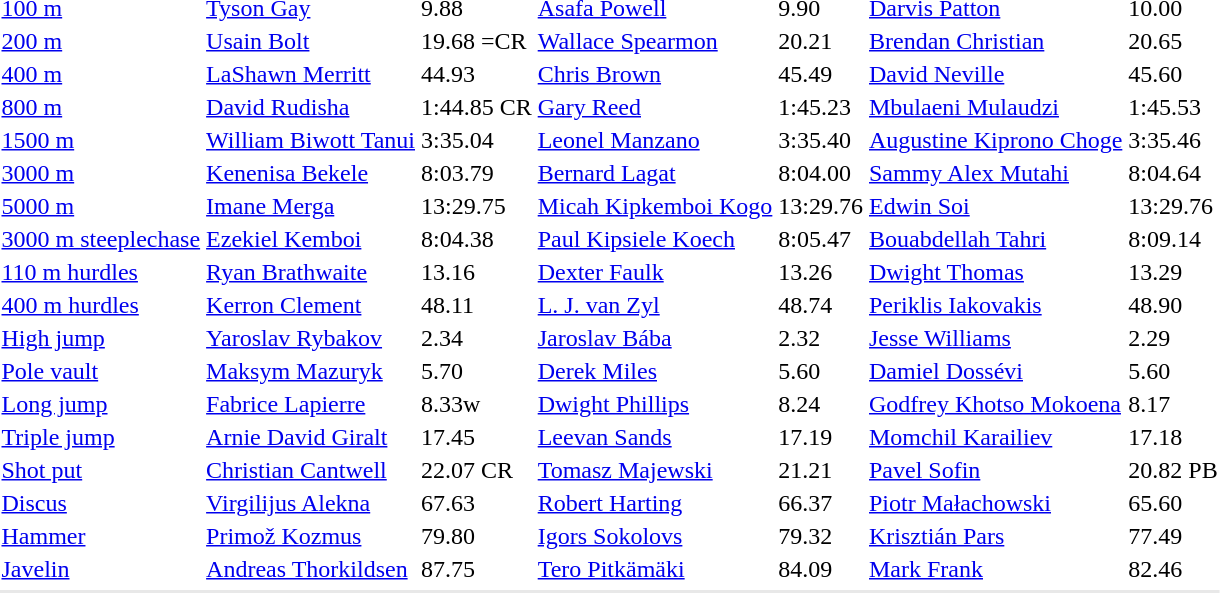<table>
<tr>
<td><a href='#'>100 m</a></td>
<td><a href='#'>Tyson Gay</a><br></td>
<td>9.88</td>
<td><a href='#'>Asafa Powell</a><br></td>
<td>9.90</td>
<td><a href='#'>Darvis Patton</a><br></td>
<td>10.00</td>
</tr>
<tr>
<td><a href='#'>200 m</a></td>
<td><a href='#'>Usain Bolt</a><br></td>
<td>19.68 =CR</td>
<td><a href='#'>Wallace Spearmon</a><br></td>
<td>20.21</td>
<td><a href='#'>Brendan Christian</a><br></td>
<td>20.65</td>
</tr>
<tr>
<td><a href='#'>400 m</a></td>
<td><a href='#'>LaShawn Merritt</a><br></td>
<td>44.93</td>
<td><a href='#'>Chris Brown</a><br></td>
<td>45.49</td>
<td><a href='#'>David Neville</a><br></td>
<td>45.60</td>
</tr>
<tr>
<td><a href='#'>800 m</a></td>
<td><a href='#'>David Rudisha</a><br></td>
<td>1:44.85 CR</td>
<td><a href='#'>Gary Reed</a><br></td>
<td>1:45.23</td>
<td><a href='#'>Mbulaeni Mulaudzi</a><br></td>
<td>1:45.53</td>
</tr>
<tr>
<td><a href='#'>1500 m</a></td>
<td><a href='#'>William Biwott Tanui</a><br></td>
<td>3:35.04</td>
<td><a href='#'>Leonel Manzano</a><br></td>
<td>3:35.40</td>
<td><a href='#'>Augustine Kiprono Choge</a><br></td>
<td>3:35.46</td>
</tr>
<tr>
<td><a href='#'>3000 m</a></td>
<td><a href='#'>Kenenisa Bekele</a><br></td>
<td>8:03.79</td>
<td><a href='#'>Bernard Lagat</a><br></td>
<td>8:04.00</td>
<td><a href='#'>Sammy Alex Mutahi</a><br></td>
<td>8:04.64</td>
</tr>
<tr>
<td><a href='#'>5000 m</a></td>
<td><a href='#'>Imane Merga</a><br></td>
<td>13:29.75</td>
<td><a href='#'>Micah Kipkemboi Kogo</a><br></td>
<td>13:29.76</td>
<td><a href='#'>Edwin Soi</a><br></td>
<td>13:29.76</td>
</tr>
<tr>
<td><a href='#'>3000 m steeplechase</a></td>
<td><a href='#'>Ezekiel Kemboi</a><br></td>
<td>8:04.38</td>
<td><a href='#'>Paul Kipsiele Koech</a><br></td>
<td>8:05.47</td>
<td><a href='#'>Bouabdellah Tahri</a><br></td>
<td>8:09.14</td>
</tr>
<tr>
<td><a href='#'>110 m hurdles</a></td>
<td><a href='#'>Ryan Brathwaite</a><br></td>
<td>13.16</td>
<td><a href='#'>Dexter Faulk</a><br></td>
<td>13.26</td>
<td><a href='#'>Dwight Thomas</a><br></td>
<td>13.29</td>
</tr>
<tr>
<td><a href='#'>400 m hurdles</a></td>
<td><a href='#'>Kerron Clement</a><br></td>
<td>48.11</td>
<td><a href='#'>L. J. van Zyl</a><br></td>
<td>48.74</td>
<td><a href='#'>Periklis Iakovakis</a><br></td>
<td>48.90</td>
</tr>
<tr>
<td><a href='#'>High jump</a></td>
<td><a href='#'>Yaroslav Rybakov</a><br></td>
<td>2.34</td>
<td><a href='#'>Jaroslav Bába</a><br></td>
<td>2.32</td>
<td><a href='#'>Jesse Williams</a><br></td>
<td>2.29</td>
</tr>
<tr>
<td><a href='#'>Pole vault</a></td>
<td><a href='#'>Maksym Mazuryk</a><br></td>
<td>5.70</td>
<td><a href='#'>Derek Miles</a><br></td>
<td>5.60</td>
<td><a href='#'>Damiel Dossévi</a><br></td>
<td>5.60</td>
</tr>
<tr>
<td><a href='#'>Long jump</a></td>
<td><a href='#'>Fabrice Lapierre</a><br></td>
<td>8.33w</td>
<td><a href='#'>Dwight Phillips</a><br></td>
<td>8.24</td>
<td><a href='#'>Godfrey Khotso Mokoena</a><br></td>
<td>8.17</td>
</tr>
<tr>
<td><a href='#'>Triple jump</a></td>
<td><a href='#'>Arnie David Giralt</a><br></td>
<td>17.45</td>
<td><a href='#'>Leevan Sands</a><br></td>
<td>17.19</td>
<td><a href='#'>Momchil Karailiev</a><br></td>
<td>17.18</td>
</tr>
<tr>
<td><a href='#'>Shot put</a></td>
<td><a href='#'>Christian Cantwell</a><br></td>
<td>22.07 CR</td>
<td><a href='#'>Tomasz Majewski</a><br></td>
<td>21.21</td>
<td><a href='#'>Pavel Sofin</a><br></td>
<td>20.82 PB</td>
</tr>
<tr>
<td><a href='#'>Discus</a></td>
<td><a href='#'>Virgilijus Alekna</a><br></td>
<td>67.63</td>
<td><a href='#'>Robert Harting</a><br></td>
<td>66.37</td>
<td><a href='#'>Piotr Małachowski</a><br></td>
<td>65.60</td>
</tr>
<tr>
<td><a href='#'>Hammer</a></td>
<td><a href='#'>Primož Kozmus</a><br></td>
<td>79.80</td>
<td><a href='#'>Igors Sokolovs</a><br></td>
<td>79.32</td>
<td><a href='#'>Krisztián Pars</a><br></td>
<td>77.49</td>
</tr>
<tr>
<td><a href='#'>Javelin</a></td>
<td><a href='#'>Andreas Thorkildsen</a><br></td>
<td>87.75</td>
<td><a href='#'>Tero Pitkämäki</a><br></td>
<td>84.09</td>
<td><a href='#'>Mark Frank</a><br></td>
<td>82.46</td>
</tr>
<tr>
</tr>
<tr bgcolor= e8e8e8>
<td colspan=7></td>
</tr>
</table>
